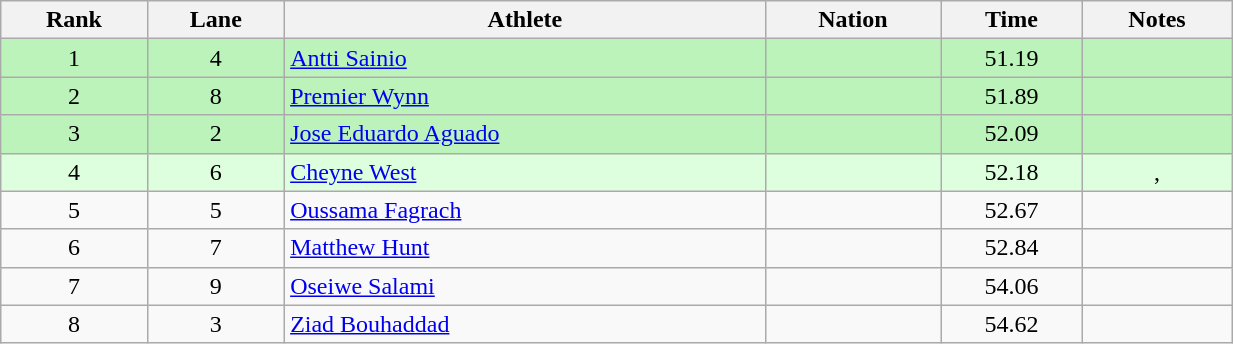<table class="wikitable sortable" style="text-align:center;width: 65%;">
<tr>
<th scope="col">Rank</th>
<th scope="col">Lane</th>
<th scope="col">Athlete</th>
<th scope="col">Nation</th>
<th scope="col">Time</th>
<th scope="col">Notes</th>
</tr>
<tr bgcolor=bbf3bb>
<td>1</td>
<td>4</td>
<td align=left><a href='#'>Antti Sainio</a></td>
<td align=left></td>
<td>51.19</td>
<td></td>
</tr>
<tr bgcolor=bbf3bb>
<td>2</td>
<td>8</td>
<td align=left><a href='#'>Premier Wynn</a></td>
<td align=left></td>
<td>51.89</td>
<td></td>
</tr>
<tr bgcolor=bbf3bb>
<td>3</td>
<td>2</td>
<td align=left><a href='#'>Jose Eduardo Aguado</a></td>
<td align=left></td>
<td>52.09</td>
<td></td>
</tr>
<tr bgcolor=ddffdd>
<td>4</td>
<td>6</td>
<td align=left><a href='#'>Cheyne West</a></td>
<td align=left></td>
<td>52.18</td>
<td>, </td>
</tr>
<tr>
<td>5</td>
<td>5</td>
<td align=left><a href='#'>Oussama Fagrach</a></td>
<td align=left></td>
<td>52.67</td>
<td></td>
</tr>
<tr>
<td>6</td>
<td>7</td>
<td align=left><a href='#'>Matthew Hunt</a></td>
<td align=left></td>
<td>52.84</td>
<td></td>
</tr>
<tr>
<td>7</td>
<td>9</td>
<td align=left><a href='#'>Oseiwe Salami</a></td>
<td align=left></td>
<td>54.06</td>
<td></td>
</tr>
<tr>
<td>8</td>
<td>3</td>
<td align=left><a href='#'>Ziad Bouhaddad</a></td>
<td align=left></td>
<td>54.62</td>
<td></td>
</tr>
</table>
